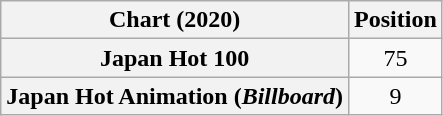<table class="wikitable plainrowheaders">
<tr>
<th>Chart (2020)</th>
<th>Position</th>
</tr>
<tr>
<th scope="row">Japan Hot 100</th>
<td align="center">75</td>
</tr>
<tr>
<th scope="row">Japan Hot Animation (<em>Billboard</em>)</th>
<td align="center">9</td>
</tr>
</table>
